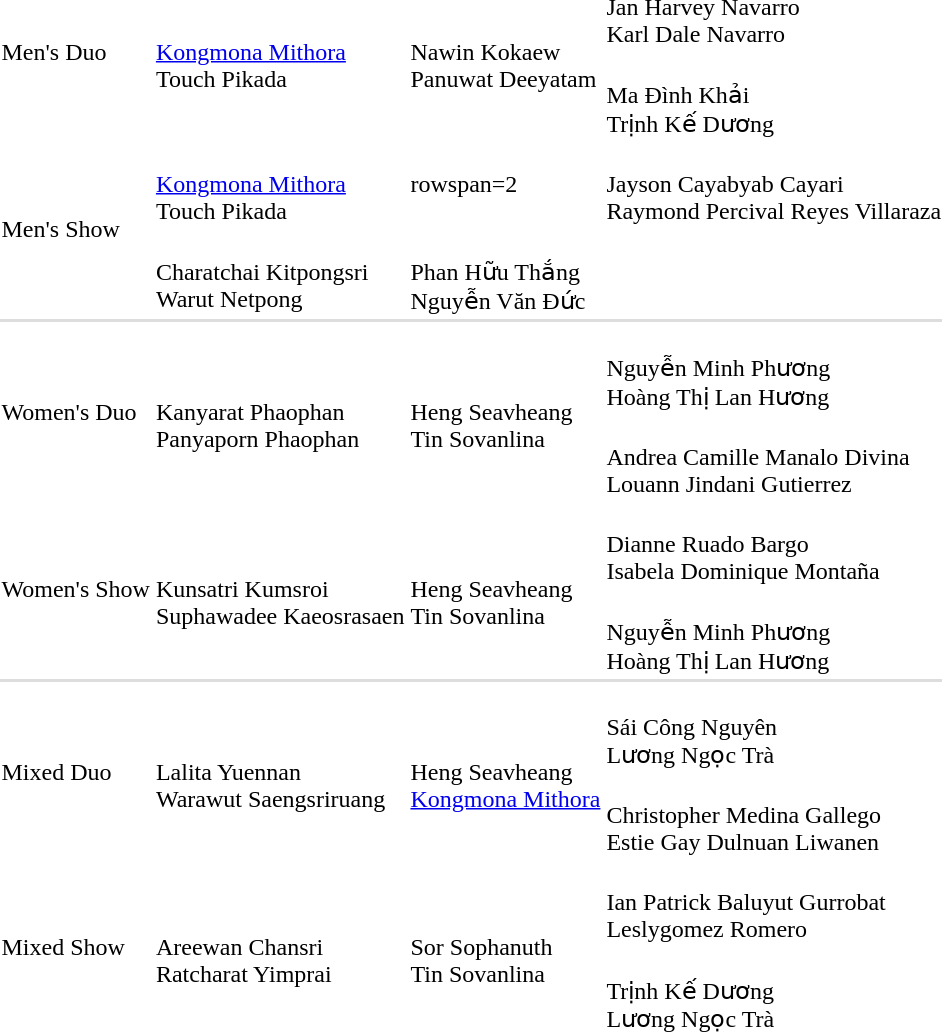<table>
<tr>
<td rowspan=2>Men's Duo</td>
<td rowspan=2><br><a href='#'>Kongmona Mithora</a><br>Touch Pikada</td>
<td rowspan=2 nowrap><br>Nawin Kokaew<br>Panuwat Deeyatam</td>
<td><br>Jan Harvey Navarro<br>Karl Dale Navarro</td>
</tr>
<tr>
<td><br>Ma Đình Khải<br>Trịnh Kế Dương</td>
</tr>
<tr>
<td rowspan=2>Men's Show</td>
<td><br><a href='#'>Kongmona Mithora</a><br>Touch Pikada</td>
<td>rowspan=2 </td>
<td nowrap><br>Jayson Cayabyab Cayari<br>Raymond Percival Reyes Villaraza</td>
</tr>
<tr>
<td><br>Charatchai Kitpongsri<br>Warut Netpong</td>
<td><br>Phan Hữu Thắng<br>Nguyễn Văn Đức</td>
</tr>
<tr bgcolor=#dddddd>
<td colspan=4></td>
</tr>
<tr>
<td rowspan=2>Women's Duo</td>
<td rowspan=2><br>Kanyarat Phaophan<br>Panyaporn Phaophan</td>
<td rowspan=2><br>Heng Seavheang<br>Tin Sovanlina</td>
<td><br>Nguyễn Minh Phương<br>Hoàng Thị Lan Hương</td>
</tr>
<tr>
<td><br>Andrea Camille Manalo Divina<br>Louann Jindani Gutierrez</td>
</tr>
<tr>
<td rowspan=2>Women's Show</td>
<td rowspan=2 nowrap><br>Kunsatri Kumsroi<br>Suphawadee Kaeosrasaen</td>
<td rowspan=2><br>Heng Seavheang<br>Tin Sovanlina</td>
<td><br>Dianne Ruado Bargo<br>Isabela Dominique Montaña</td>
</tr>
<tr>
<td><br>Nguyễn Minh Phương<br>Hoàng Thị Lan Hương</td>
</tr>
<tr bgcolor=#dddddd>
<td colspan=4></td>
</tr>
<tr>
<td rowspan=2>Mixed Duo</td>
<td rowspan=2><br>Lalita Yuennan<br>Warawut Saengsriruang</td>
<td rowspan=2><br>Heng Seavheang<br><a href='#'>Kongmona Mithora</a></td>
<td><br>Sái Công Nguyên<br>Lương Ngọc Trà</td>
</tr>
<tr>
<td><br>Christopher Medina Gallego<br>Estie Gay Dulnuan Liwanen</td>
</tr>
<tr>
<td rowspan=2>Mixed Show</td>
<td rowspan=2><br>Areewan Chansri<br>Ratcharat Yimprai</td>
<td rowspan=2><br>Sor Sophanuth<br>Tin Sovanlina</td>
<td><br>Ian Patrick Baluyut Gurrobat<br>Leslygomez Romero</td>
</tr>
<tr>
<td><br>Trịnh Kế Dương<br>Lương Ngọc Trà</td>
</tr>
</table>
